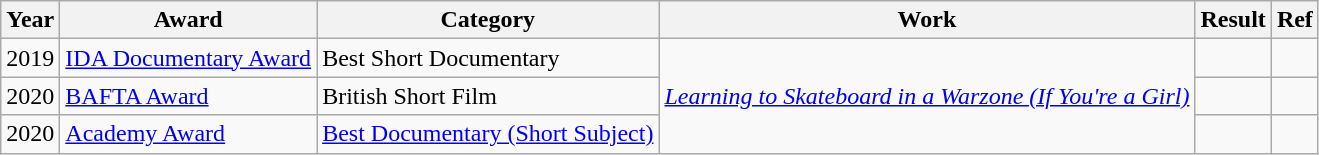<table class="wikitable sortable">
<tr>
<th>Year</th>
<th>Award</th>
<th>Category</th>
<th>Work</th>
<th>Result</th>
<th>Ref</th>
</tr>
<tr>
<td>2019</td>
<td><a href='#'>IDA Documentary Award</a></td>
<td>Best Short Documentary</td>
<td rowspan="3"><em><a href='#'>Learning to Skateboard in a Warzone (If You're a Girl)</a></em></td>
<td></td>
<td></td>
</tr>
<tr>
<td>2020</td>
<td><a href='#'>BAFTA Award</a></td>
<td>British Short Film</td>
<td></td>
<td></td>
</tr>
<tr>
<td>2020</td>
<td><a href='#'>Academy Award</a></td>
<td><a href='#'>Best Documentary (Short Subject)</a></td>
<td></td>
<td></td>
</tr>
</table>
